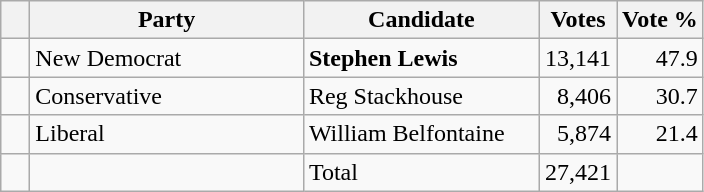<table class="wikitable">
<tr>
<th></th>
<th scope="col" width="175">Party</th>
<th scope="col" width="150">Candidate</th>
<th>Votes</th>
<th>Vote %</th>
</tr>
<tr>
<td>   </td>
<td>New Democrat</td>
<td><strong>Stephen Lewis</strong></td>
<td align=right>13,141</td>
<td align=right>47.9</td>
</tr>
<tr |>
<td>   </td>
<td>Conservative</td>
<td>Reg Stackhouse</td>
<td align=right>8,406</td>
<td align=right>30.7</td>
</tr>
<tr>
<td>   </td>
<td>Liberal</td>
<td>William Belfontaine</td>
<td align=right>5,874</td>
<td align=right>21.4</td>
</tr>
<tr>
<td></td>
<td></td>
<td>Total</td>
<td align=right>27,421</td>
<td></td>
</tr>
</table>
